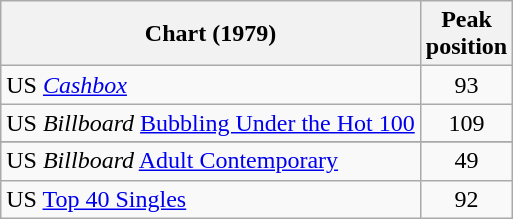<table class="wikitable sortable">
<tr>
<th>Chart (1979)</th>
<th>Peak<br>position</th>
</tr>
<tr>
<td>US <em><a href='#'>Cashbox</a></em></td>
<td style="text-align:center;">93</td>
</tr>
<tr>
<td>US <em>Billboard</em> <a href='#'>Bubbling Under the Hot 100</a></td>
<td style="text-align:center;">109</td>
</tr>
<tr>
</tr>
<tr>
<td>US <em>Billboard</em> <a href='#'>Adult Contemporary</a></td>
<td style="text-align:center;">49</td>
</tr>
<tr>
<td>US <a href='#'>Top 40 Singles</a></td>
<td style="text-align:center;">92</td>
</tr>
</table>
